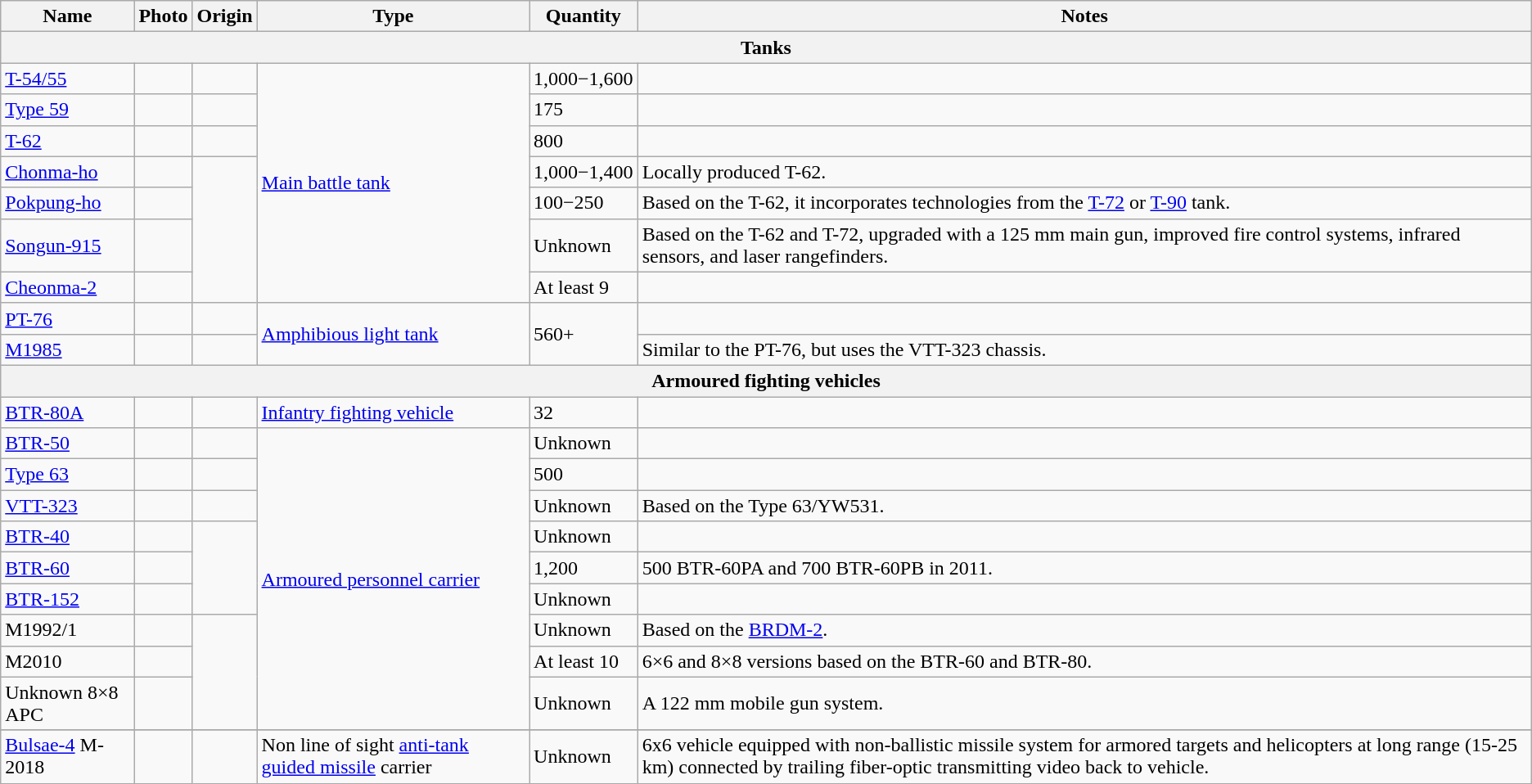<table class="wikitable">
<tr>
<th>Name</th>
<th>Photo</th>
<th>Origin</th>
<th>Type</th>
<th>Quantity</th>
<th>Notes</th>
</tr>
<tr>
<th colspan="7">Tanks</th>
</tr>
<tr>
<td><a href='#'>T-54/55</a></td>
<td></td>
<td></td>
<td rowspan="7"><a href='#'>Main battle tank</a></td>
<td>1,000−1,600</td>
<td></td>
</tr>
<tr>
<td><a href='#'>Type 59</a></td>
<td></td>
<td></td>
<td>175</td>
<td></td>
</tr>
<tr>
<td><a href='#'>T-62</a></td>
<td></td>
<td></td>
<td>800</td>
<td></td>
</tr>
<tr>
<td><a href='#'>Chonma-ho</a></td>
<td></td>
<td rowspan="4"></td>
<td>1,000−1,400</td>
<td>Locally produced T-62.</td>
</tr>
<tr>
<td><a href='#'>Pokpung-ho</a></td>
<td></td>
<td>100−250</td>
<td>Based on the T-62, it incorporates technologies from the <a href='#'>T-72</a> or <a href='#'>T-90</a> tank.</td>
</tr>
<tr>
<td><a href='#'>Songun-915</a></td>
<td></td>
<td>Unknown</td>
<td>Based on the T-62 and T-72, upgraded with a 125 mm main gun, improved fire control systems, infrared sensors, and laser rangefinders.</td>
</tr>
<tr>
<td><a href='#'>Cheonma-2</a></td>
<td></td>
<td>At least 9<br></td>
</tr>
<tr>
<td><a href='#'>PT-76</a></td>
<td></td>
<td></td>
<td rowspan="2"><a href='#'>Amphibious light tank</a></td>
<td rowspan="2">560+</td>
<td></td>
</tr>
<tr>
<td><a href='#'>M1985</a></td>
<td></td>
<td></td>
<td>Similar to the PT-76, but uses the VTT-323 chassis.</td>
</tr>
<tr>
<th colspan="7">Armoured fighting vehicles</th>
</tr>
<tr>
<td><a href='#'>BTR-80A</a></td>
<td></td>
<td></td>
<td><a href='#'>Infantry fighting vehicle</a></td>
<td>32</td>
<td></td>
</tr>
<tr>
<td><a href='#'>BTR-50</a></td>
<td></td>
<td></td>
<td rowspan="9"><a href='#'>Armoured personnel carrier</a></td>
<td>Unknown</td>
<td></td>
</tr>
<tr>
<td><a href='#'>Type 63</a></td>
<td></td>
<td></td>
<td>500</td>
<td></td>
</tr>
<tr>
<td><a href='#'>VTT-323</a></td>
<td></td>
<td></td>
<td>Unknown</td>
<td>Based on the Type 63/YW531.</td>
</tr>
<tr>
<td><a href='#'>BTR-40</a></td>
<td></td>
<td rowspan="3"></td>
<td>Unknown</td>
<td></td>
</tr>
<tr>
<td><a href='#'>BTR-60</a></td>
<td></td>
<td>1,200</td>
<td>500 BTR-60PA and 700 BTR-60PB in 2011.</td>
</tr>
<tr>
<td><a href='#'>BTR-152</a></td>
<td></td>
<td>Unknown</td>
<td></td>
</tr>
<tr>
<td>M1992/1</td>
<td></td>
<td rowspan="3"></td>
<td>Unknown</td>
<td>Based on the <a href='#'>BRDM-2</a>.</td>
</tr>
<tr>
<td>M2010</td>
<td></td>
<td>At least 10</td>
<td>6×6 and 8×8 versions based on the BTR-60 and BTR-80.</td>
</tr>
<tr>
<td>Unknown 8×8 APC</td>
<td></td>
<td>Unknown</td>
<td>A 122 mm mobile gun system.</td>
</tr>
<tr>
</tr>
<tr>
<td><a href='#'>Bulsae-4</a> M-2018</td>
<td></td>
<td></td>
<td>Non line of sight <a href='#'>anti-tank guided missile</a> carrier</td>
<td>Unknown</td>
<td>6x6 vehicle equipped with non-ballistic missile system for armored targets and helicopters at long range (15-25 km) connected by trailing fiber-optic transmitting video back to vehicle.</td>
</tr>
</table>
